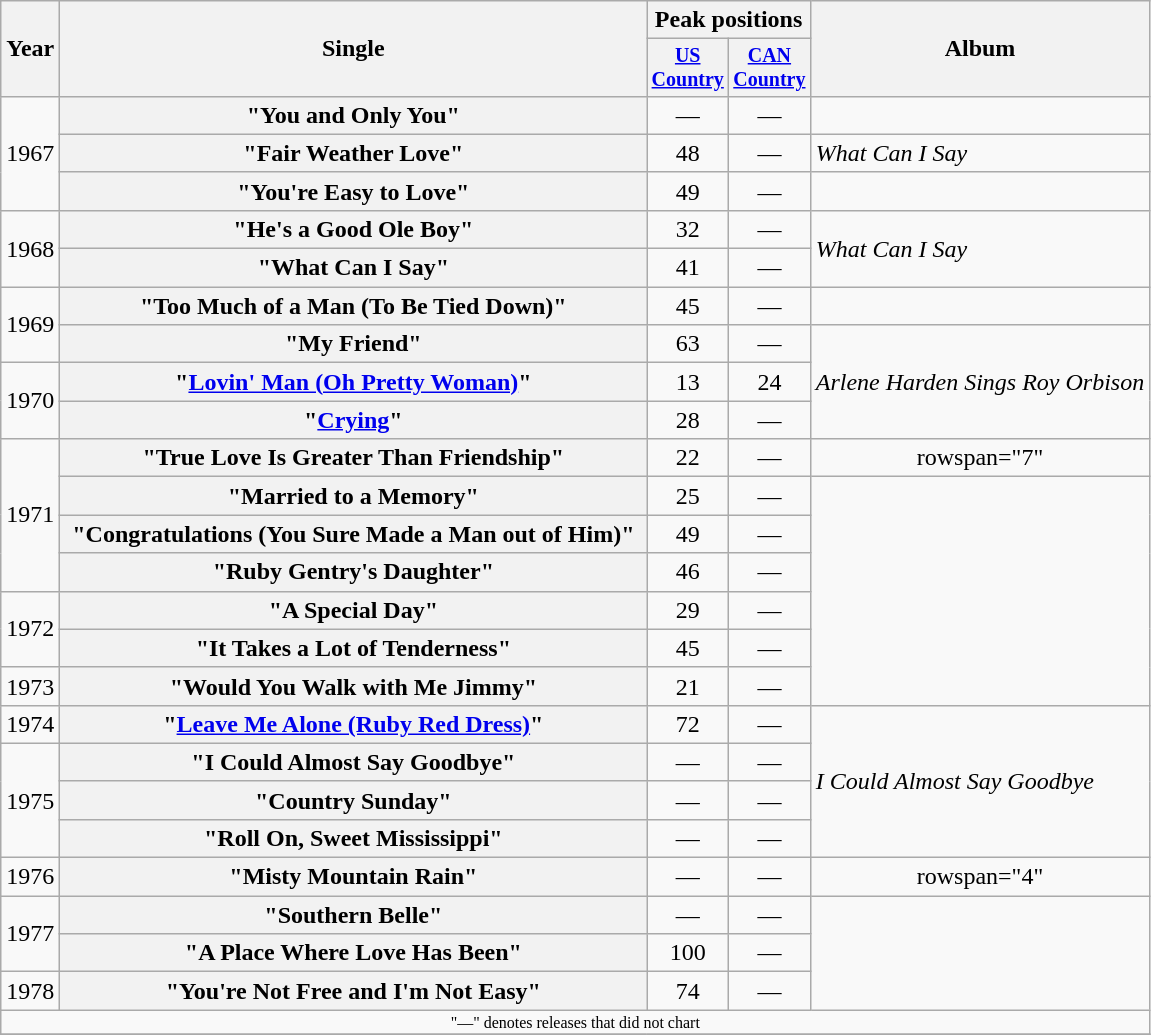<table class="wikitable plainrowheaders" style="text-align:center;">
<tr>
<th rowspan="2">Year</th>
<th rowspan="2" style="width:24em;">Single</th>
<th colspan="2">Peak positions</th>
<th rowspan="2">Album</th>
</tr>
<tr style="font-size:smaller;">
<th width="45"><a href='#'>US Country</a><br></th>
<th width="45"><a href='#'>CAN Country</a><br></th>
</tr>
<tr>
<td rowspan="3">1967</td>
<th scope="row">"You and Only You"</th>
<td>—</td>
<td>—</td>
<td></td>
</tr>
<tr>
<th scope="row">"Fair Weather Love"</th>
<td>48</td>
<td>—</td>
<td align="left"><em>What Can I Say</em></td>
</tr>
<tr>
<th scope="row">"You're Easy to Love"</th>
<td>49</td>
<td>—</td>
<td></td>
</tr>
<tr>
<td rowspan="2">1968</td>
<th scope="row">"He's a Good Ole Boy"</th>
<td>32</td>
<td>—</td>
<td rowspan="2" align="left"><em>What Can I Say</em></td>
</tr>
<tr>
<th scope="row">"What Can I Say"</th>
<td>41</td>
<td>—</td>
</tr>
<tr>
<td rowspan="2">1969</td>
<th scope="row">"Too Much of a Man (To Be Tied Down)"</th>
<td>45</td>
<td>—</td>
<td></td>
</tr>
<tr>
<th scope="row">"My Friend"</th>
<td>63</td>
<td>—</td>
<td rowspan="3" align="left"><em>Arlene Harden Sings Roy Orbison</em></td>
</tr>
<tr>
<td rowspan="2">1970</td>
<th scope="row">"<a href='#'>Lovin' Man (Oh Pretty Woman)</a>"</th>
<td>13</td>
<td>24</td>
</tr>
<tr>
<th scope="row">"<a href='#'>Crying</a>"</th>
<td>28</td>
<td>—</td>
</tr>
<tr>
<td rowspan="4">1971</td>
<th scope="row">"True Love Is Greater Than Friendship"</th>
<td>22</td>
<td>—</td>
<td>rowspan="7" </td>
</tr>
<tr>
<th scope="row">"Married to a Memory"</th>
<td>25</td>
<td>—</td>
</tr>
<tr>
<th scope="row">"Congratulations (You Sure Made a Man out of Him)"</th>
<td>49</td>
<td>—</td>
</tr>
<tr>
<th scope="row">"Ruby Gentry's Daughter"</th>
<td>46</td>
<td>—</td>
</tr>
<tr>
<td rowspan="2">1972</td>
<th scope="row">"A Special Day"</th>
<td>29</td>
<td>—</td>
</tr>
<tr>
<th scope="row">"It Takes a Lot of Tenderness"</th>
<td>45</td>
<td>—</td>
</tr>
<tr>
<td>1973</td>
<th scope="row">"Would You Walk with Me Jimmy"</th>
<td>21</td>
<td>—</td>
</tr>
<tr>
<td>1974</td>
<th scope="row">"<a href='#'>Leave Me Alone (Ruby Red Dress)</a>"</th>
<td>72</td>
<td>—</td>
<td rowspan="4" align="left"><em>I Could Almost Say Goodbye</em></td>
</tr>
<tr>
<td rowspan="3">1975</td>
<th scope="row">"I Could Almost Say Goodbye"</th>
<td>—</td>
<td>—</td>
</tr>
<tr>
<th scope="row">"Country Sunday"</th>
<td>—</td>
<td>—</td>
</tr>
<tr>
<th scope="row">"Roll On, Sweet Mississippi"</th>
<td>—</td>
<td>—</td>
</tr>
<tr>
<td>1976</td>
<th scope="row">"Misty Mountain Rain"</th>
<td>—</td>
<td>—</td>
<td>rowspan="4" </td>
</tr>
<tr>
<td rowspan="2">1977</td>
<th scope="row">"Southern Belle"</th>
<td>—</td>
<td>—</td>
</tr>
<tr>
<th scope="row">"A Place Where Love Has Been"</th>
<td>100</td>
<td>—</td>
</tr>
<tr>
<td>1978</td>
<th scope="row">"You're Not Free and I'm Not Easy"</th>
<td>74</td>
<td>—</td>
</tr>
<tr>
<td colspan="5" style="font-size: 8pt">"—" denotes releases that did not chart</td>
</tr>
<tr>
</tr>
</table>
